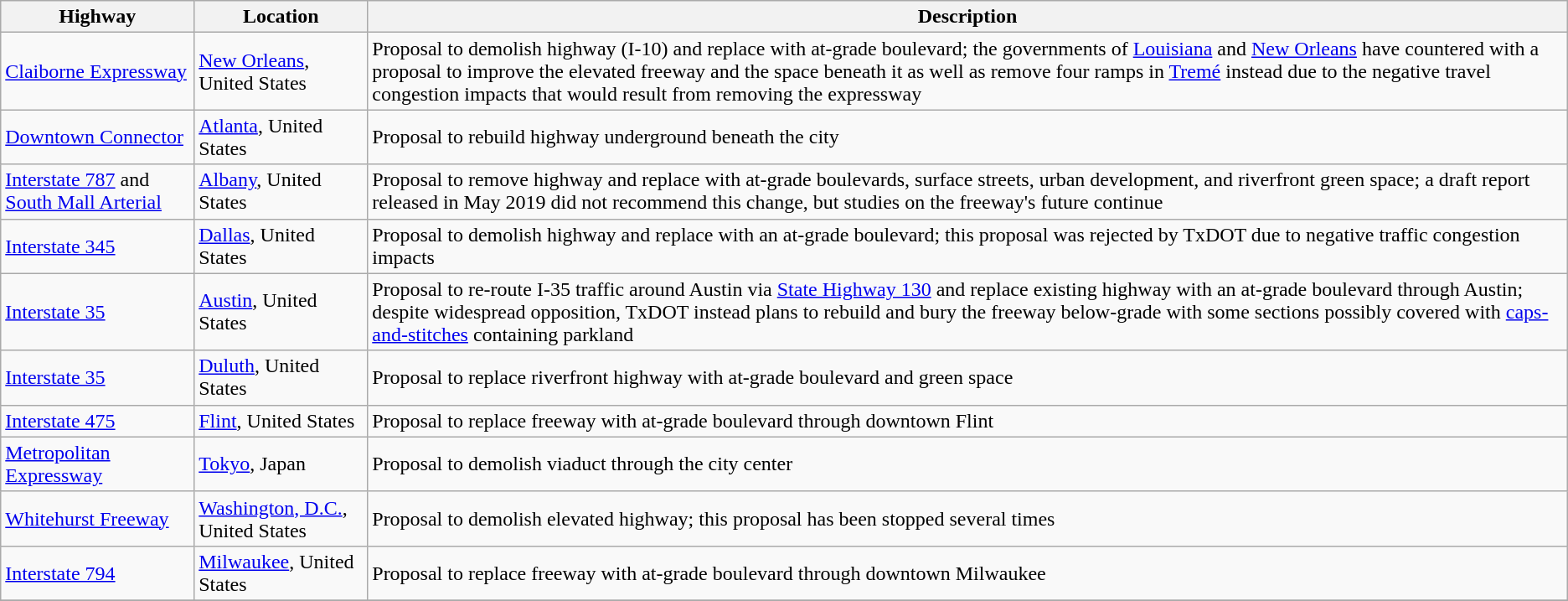<table class="wikitable sortable" style="text-align:left;">
<tr>
<th>Highway</th>
<th>Location</th>
<th>Description</th>
</tr>
<tr>
<td><a href='#'>Claiborne Expressway</a></td>
<td><a href='#'>New Orleans</a>, United States</td>
<td>Proposal to demolish highway (I-10) and replace with at-grade boulevard; the governments of <a href='#'>Louisiana</a> and <a href='#'>New Orleans</a> have countered with a proposal to improve the elevated freeway and the space beneath it as well as remove four ramps in <a href='#'>Tremé</a> instead due to the negative travel congestion impacts that would result from removing the expressway</td>
</tr>
<tr>
<td><a href='#'>Downtown Connector</a></td>
<td><a href='#'>Atlanta</a>, United States</td>
<td>Proposal to rebuild highway underground beneath the city</td>
</tr>
<tr>
<td><a href='#'>Interstate 787</a> and <a href='#'>South Mall Arterial</a></td>
<td><a href='#'>Albany</a>, United States</td>
<td>Proposal to remove highway and replace with at-grade boulevards, surface streets, urban development, and riverfront green space; a draft report released in May 2019 did not recommend this change, but studies on the freeway's future continue</td>
</tr>
<tr>
<td><a href='#'>Interstate 345</a></td>
<td><a href='#'>Dallas</a>, United States</td>
<td>Proposal to demolish highway and replace with an at-grade boulevard; this proposal was rejected by TxDOT due to negative traffic congestion impacts</td>
</tr>
<tr>
<td><a href='#'>Interstate 35</a></td>
<td><a href='#'>Austin</a>, United States</td>
<td>Proposal to re-route I-35 traffic around Austin via <a href='#'>State Highway 130</a> and replace existing highway with an at-grade boulevard through Austin; despite widespread opposition, TxDOT instead plans to rebuild and bury the freeway below-grade with some sections possibly covered with <a href='#'>caps-and-stitches</a> containing parkland</td>
</tr>
<tr>
<td><a href='#'>Interstate 35</a></td>
<td><a href='#'>Duluth</a>, United States</td>
<td>Proposal to replace riverfront highway with at-grade boulevard and green space</td>
</tr>
<tr>
<td><a href='#'>Interstate 475</a></td>
<td><a href='#'>Flint</a>, United States</td>
<td>Proposal to replace freeway with at-grade boulevard through downtown Flint</td>
</tr>
<tr>
<td><a href='#'>Metropolitan Expressway</a></td>
<td><a href='#'>Tokyo</a>, Japan</td>
<td>Proposal to demolish viaduct through the city center</td>
</tr>
<tr>
<td><a href='#'>Whitehurst Freeway</a></td>
<td><a href='#'>Washington, D.C.</a>, United States</td>
<td>Proposal to demolish elevated highway; this proposal has been stopped several times</td>
</tr>
<tr>
<td><a href='#'>Interstate 794</a></td>
<td><a href='#'>Milwaukee</a>, United States</td>
<td>Proposal to replace freeway with at-grade boulevard through downtown Milwaukee</td>
</tr>
<tr>
</tr>
</table>
